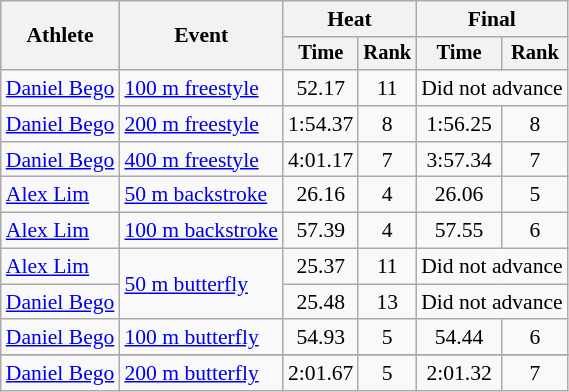<table class=wikitable style=font-size:90%>
<tr>
<th rowspan=2>Athlete</th>
<th rowspan=2>Event</th>
<th colspan=2>Heat</th>
<th colspan=2>Final</th>
</tr>
<tr style=font-size:95%>
<th>Time</th>
<th>Rank</th>
<th>Time</th>
<th>Rank</th>
</tr>
<tr align=center>
<td align=left><a href='#'>Daniel Bego</a></td>
<td align=left><a href='#'>100 m freestyle</a></td>
<td>52.17</td>
<td>11</td>
<td colspan=2>Did not advance</td>
</tr>
<tr align=center>
<td align=left><a href='#'>Daniel Bego</a></td>
<td align=left><a href='#'>200 m freestyle</a></td>
<td>1:54.37</td>
<td>8 <strong></strong></td>
<td>1:56.25</td>
<td>8</td>
</tr>
<tr align=center>
<td align=left><a href='#'>Daniel Bego</a></td>
<td align=left><a href='#'>400 m freestyle</a></td>
<td>4:01.17</td>
<td>7 <strong></strong></td>
<td>3:57.34</td>
<td>7</td>
</tr>
<tr align=center>
<td align=left><a href='#'>Alex Lim</a></td>
<td align=left><a href='#'>50 m backstroke</a></td>
<td>26.16</td>
<td>4 <strong></strong></td>
<td>26.06</td>
<td>5</td>
</tr>
<tr align=center>
<td align=left><a href='#'>Alex Lim</a></td>
<td align=left><a href='#'>100 m backstroke</a></td>
<td>57.39</td>
<td>4 <strong></strong></td>
<td>57.55</td>
<td>6</td>
</tr>
<tr align=center>
<td align=left><a href='#'>Alex Lim</a></td>
<td align=left rowspan=2><a href='#'>50 m butterfly</a></td>
<td>25.37</td>
<td>11</td>
<td colspan=2>Did not advance</td>
</tr>
<tr align=center>
<td align=left><a href='#'>Daniel Bego</a></td>
<td>25.48</td>
<td>13</td>
<td colspan=2>Did not advance</td>
</tr>
<tr align=center>
<td align=left><a href='#'>Daniel Bego</a></td>
<td align=left><a href='#'>100 m butterfly</a></td>
<td>54.93</td>
<td>5 <strong></strong></td>
<td>54.44</td>
<td>6</td>
</tr>
<tr align=center>
</tr>
<tr align=center>
<td align=left><a href='#'>Daniel Bego</a></td>
<td align=left><a href='#'>200 m butterfly</a></td>
<td>2:01.67</td>
<td>5 <strong></strong></td>
<td>2:01.32</td>
<td>7</td>
</tr>
</table>
